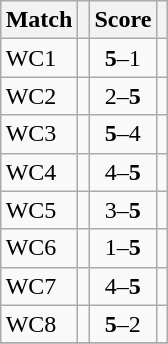<table class="wikitable" style="font-size: 100%; margin: 1em auto 1em auto;">
<tr>
<th>Match</th>
<th></th>
<th>Score</th>
<th></th>
</tr>
<tr>
<td>WC1</td>
<td><strong></strong></td>
<td align="center"><strong>5</strong>–1</td>
<td></td>
</tr>
<tr>
<td>WC2</td>
<td></td>
<td align="center">2–<strong>5</strong></td>
<td><strong></strong></td>
</tr>
<tr>
<td>WC3</td>
<td><strong></strong></td>
<td align="center"><strong>5</strong>–4</td>
<td></td>
</tr>
<tr>
<td>WC4</td>
<td></td>
<td align="center">4–<strong>5</strong></td>
<td><strong></strong></td>
</tr>
<tr>
<td>WC5</td>
<td></td>
<td align="center">3–<strong>5</strong></td>
<td><strong></strong></td>
</tr>
<tr>
<td>WC6</td>
<td></td>
<td align="center">1–<strong>5</strong></td>
<td><strong></strong></td>
</tr>
<tr>
<td>WC7</td>
<td></td>
<td align="center">4–<strong>5</strong></td>
<td><strong></strong></td>
</tr>
<tr>
<td>WC8</td>
<td><strong></strong></td>
<td align="center"><strong>5</strong>–2</td>
<td></td>
</tr>
<tr>
</tr>
</table>
